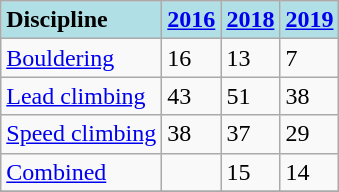<table class="wikitable" style="text-align: left;">
<tr style="background: #b0e0e6;">
<td><strong>Discipline</strong></td>
<td><strong><a href='#'>2016</a></strong></td>
<td><strong><a href='#'>2018</a></strong></td>
<td><strong><a href='#'>2019</a></strong></td>
</tr>
<tr>
<td align="left"><a href='#'>Bouldering</a></td>
<td>16</td>
<td>13</td>
<td>7</td>
</tr>
<tr>
<td align="left"><a href='#'>Lead climbing</a></td>
<td>43</td>
<td>51</td>
<td>38</td>
</tr>
<tr>
<td align="left"><a href='#'>Speed climbing</a></td>
<td>38</td>
<td>37</td>
<td>29</td>
</tr>
<tr>
<td align="left"><a href='#'>Combined</a></td>
<td></td>
<td>15</td>
<td>14</td>
</tr>
<tr>
</tr>
</table>
